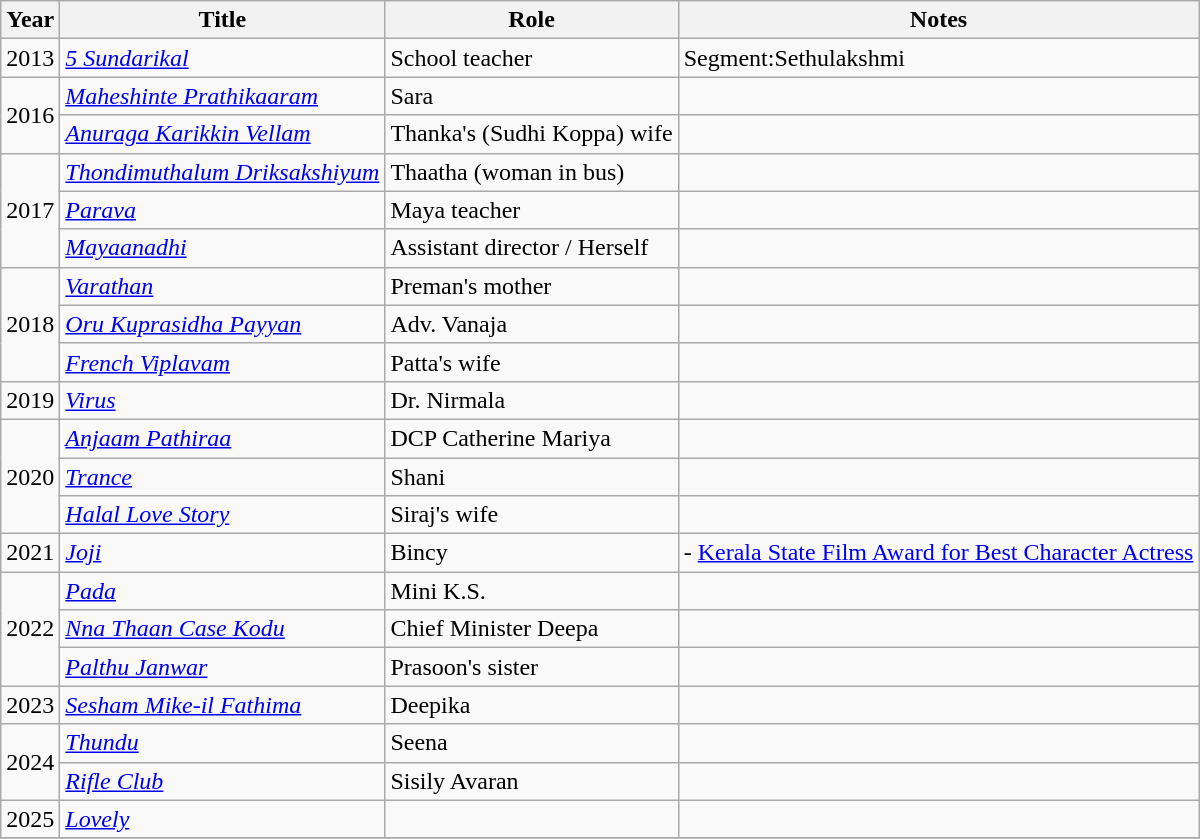<table class="wikitable sortable">
<tr>
<th>Year</th>
<th>Title</th>
<th>Role</th>
<th class="unsortable">Notes</th>
</tr>
<tr>
<td>2013</td>
<td><em><a href='#'>5 Sundarikal</a></em></td>
<td>School teacher</td>
<td>Segment:Sethulakshmi</td>
</tr>
<tr>
<td rowspan=2>2016</td>
<td><em><a href='#'>Maheshinte Prathikaaram</a></em></td>
<td>Sara</td>
<td></td>
</tr>
<tr>
<td><em><a href='#'>Anuraga Karikkin Vellam</a></em></td>
<td>Thanka's (Sudhi Koppa) wife</td>
<td></td>
</tr>
<tr>
<td rowspan=3>2017</td>
<td><em><a href='#'>Thondimuthalum Driksakshiyum</a></em></td>
<td>Thaatha (woman in bus)</td>
<td></td>
</tr>
<tr>
<td><em><a href='#'>Parava</a></em></td>
<td>Maya teacher</td>
<td></td>
</tr>
<tr>
<td><em><a href='#'>Mayaanadhi</a></em></td>
<td>Assistant director / Herself</td>
<td></td>
</tr>
<tr>
<td rowspan=3>2018</td>
<td><em><a href='#'>Varathan</a></em></td>
<td>Preman's mother</td>
<td></td>
</tr>
<tr>
<td><em><a href='#'>Oru Kuprasidha Payyan</a></em></td>
<td>Adv. Vanaja</td>
<td></td>
</tr>
<tr>
<td><em><a href='#'>French Viplavam</a></em></td>
<td>Patta's wife</td>
<td></td>
</tr>
<tr>
<td>2019</td>
<td><em><a href='#'>Virus</a></em></td>
<td>Dr. Nirmala</td>
<td></td>
</tr>
<tr>
<td rowspan=3>2020</td>
<td><em><a href='#'>Anjaam Pathiraa</a></em></td>
<td>DCP Catherine Mariya</td>
<td></td>
</tr>
<tr>
<td><em><a href='#'>Trance</a></em></td>
<td>Shani</td>
<td></td>
</tr>
<tr>
<td><em><a href='#'>Halal Love Story</a></em></td>
<td>Siraj's wife</td>
<td></td>
</tr>
<tr>
<td>2021</td>
<td><em><a href='#'>Joji</a></em></td>
<td>Bincy</td>
<td> - <a href='#'>Kerala State Film Award for Best Character Actress</a></td>
</tr>
<tr>
<td rowspan=3>2022</td>
<td><em><a href='#'>Pada</a></em></td>
<td>Mini K.S.</td>
<td></td>
</tr>
<tr>
<td><em><a href='#'>Nna Thaan Case Kodu</a></em></td>
<td>Chief Minister Deepa</td>
<td></td>
</tr>
<tr>
<td><em><a href='#'>Palthu Janwar</a></em></td>
<td>Prasoon's sister</td>
<td></td>
</tr>
<tr>
<td>2023</td>
<td><em><a href='#'>Sesham Mike-il Fathima</a></em></td>
<td>Deepika</td>
<td></td>
</tr>
<tr>
<td rowspan=2>2024</td>
<td><em><a href='#'>Thundu</a></em></td>
<td>Seena</td>
<td></td>
</tr>
<tr>
<td><em><a href='#'>Rifle Club</a></em></td>
<td>Sisily Avaran</td>
<td></td>
</tr>
<tr>
<td>2025</td>
<td><em><a href='#'>Lovely</a></em></td>
<td></td>
<td></td>
</tr>
<tr>
</tr>
</table>
